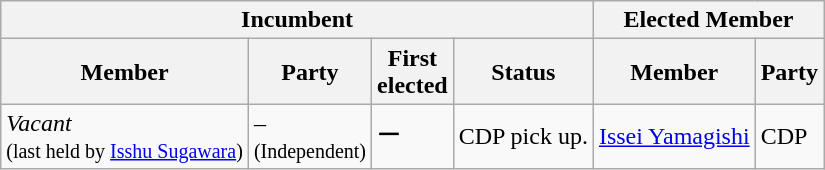<table class="wikitable sortable">
<tr>
<th colspan=4>Incumbent</th>
<th colspan=2>Elected Member</th>
</tr>
<tr>
<th>Member</th>
<th>Party</th>
<th>First<br>elected</th>
<th>Status</th>
<th>Member</th>
<th>Party</th>
</tr>
<tr>
<td><em>Vacant</em><br><small>(last held by <a href='#'>Isshu Sugawara</a>)</small></td>
<td>–<br><small>(Independent)</small></td>
<td>ー</td>
<td>CDP pick up.</td>
<td><a href='#'>Issei Yamagishi</a></td>
<td>CDP</td>
</tr>
</table>
